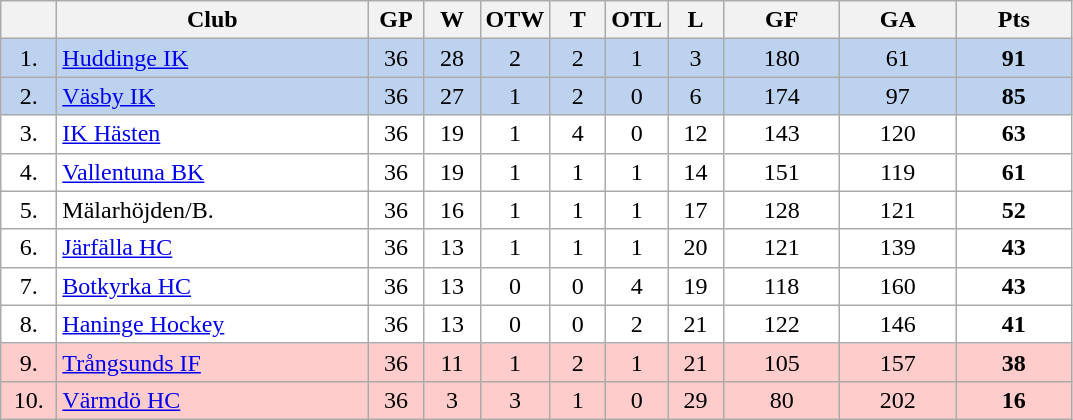<table class="wikitable">
<tr>
<th width="30"></th>
<th width="200">Club</th>
<th width="30">GP</th>
<th width="30">W</th>
<th width="30">OTW</th>
<th width="30">T</th>
<th width="30">OTL</th>
<th width="30">L</th>
<th width="70">GF</th>
<th width="70">GA</th>
<th width="70">Pts</th>
</tr>
<tr bgcolor="#BCD2EE" align="center">
<td>1.</td>
<td align="left"><a href='#'>Huddinge IK</a></td>
<td>36</td>
<td>28</td>
<td>2</td>
<td>2</td>
<td>1</td>
<td>3</td>
<td>180</td>
<td>61</td>
<td><strong>91</strong></td>
</tr>
<tr bgcolor="#BCD2EE" align="center">
<td>2.</td>
<td align="left"><a href='#'>Väsby IK</a></td>
<td>36</td>
<td>27</td>
<td>1</td>
<td>2</td>
<td>0</td>
<td>6</td>
<td>174</td>
<td>97</td>
<td><strong>85</strong></td>
</tr>
<tr bgcolor="#FFFFFF" align="center">
<td>3.</td>
<td align="left"><a href='#'>IK Hästen</a></td>
<td>36</td>
<td>19</td>
<td>1</td>
<td>4</td>
<td>0</td>
<td>12</td>
<td>143</td>
<td>120</td>
<td><strong>63</strong></td>
</tr>
<tr bgcolor="#FFFFFF" align="center">
<td>4.</td>
<td align="left"><a href='#'>Vallentuna BK</a></td>
<td>36</td>
<td>19</td>
<td>1</td>
<td>1</td>
<td>1</td>
<td>14</td>
<td>151</td>
<td>119</td>
<td><strong>61</strong></td>
</tr>
<tr bgcolor="#FFFFFF" align="center">
<td>5.</td>
<td align="left">Mälarhöjden/B.</td>
<td>36</td>
<td>16</td>
<td>1</td>
<td>1</td>
<td>1</td>
<td>17</td>
<td>128</td>
<td>121</td>
<td><strong>52</strong></td>
</tr>
<tr bgcolor="#FFFFFF" align="center">
<td>6.</td>
<td align="left"><a href='#'>Järfälla HC</a></td>
<td>36</td>
<td>13</td>
<td>1</td>
<td>1</td>
<td>1</td>
<td>20</td>
<td>121</td>
<td>139</td>
<td><strong>43</strong></td>
</tr>
<tr bgcolor="#FFFFFF" align="center">
<td>7.</td>
<td align="left"><a href='#'>Botkyrka HC</a></td>
<td>36</td>
<td>13</td>
<td>0</td>
<td>0</td>
<td>4</td>
<td>19</td>
<td>118</td>
<td>160</td>
<td><strong>43</strong></td>
</tr>
<tr bgcolor="#FFFFFF" align="center">
<td>8.</td>
<td align="left"><a href='#'>Haninge Hockey</a></td>
<td>36</td>
<td>13</td>
<td>0</td>
<td>0</td>
<td>2</td>
<td>21</td>
<td>122</td>
<td>146</td>
<td><strong>41</strong></td>
</tr>
<tr bgcolor="#FFCCCC" align="center">
<td>9.</td>
<td align="left"><a href='#'>Trångsunds IF</a></td>
<td>36</td>
<td>11</td>
<td>1</td>
<td>2</td>
<td>1</td>
<td>21</td>
<td>105</td>
<td>157</td>
<td><strong>38</strong></td>
</tr>
<tr bgcolor="#FFCCCC" align="center">
<td>10.</td>
<td align="left"><a href='#'>Värmdö HC</a></td>
<td>36</td>
<td>3</td>
<td>3</td>
<td>1</td>
<td>0</td>
<td>29</td>
<td>80</td>
<td>202</td>
<td><strong>16</strong></td>
</tr>
</table>
